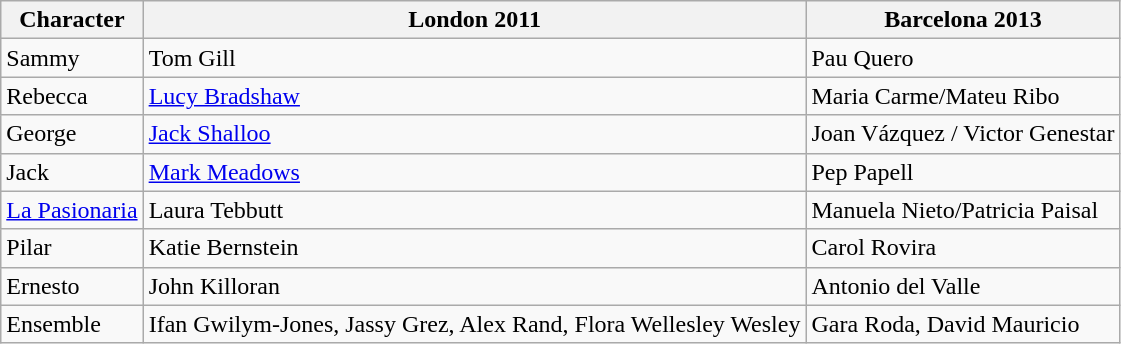<table class="wikitable">
<tr>
<th>Character</th>
<th>London 2011</th>
<th>Barcelona 2013</th>
</tr>
<tr>
<td>Sammy</td>
<td>Tom Gill</td>
<td>Pau Quero</td>
</tr>
<tr>
<td>Rebecca</td>
<td><a href='#'>Lucy Bradshaw</a></td>
<td>Maria Carme/Mateu Ribo</td>
</tr>
<tr>
<td>George</td>
<td><a href='#'>Jack Shalloo</a></td>
<td>Joan Vázquez / Victor Genestar</td>
</tr>
<tr>
<td>Jack</td>
<td><a href='#'>Mark Meadows</a></td>
<td>Pep Papell</td>
</tr>
<tr>
<td><a href='#'>La Pasionaria</a></td>
<td>Laura Tebbutt</td>
<td>Manuela Nieto/Patricia Paisal</td>
</tr>
<tr>
<td>Pilar</td>
<td>Katie Bernstein</td>
<td>Carol Rovira</td>
</tr>
<tr>
<td>Ernesto</td>
<td>John Killoran</td>
<td>Antonio del Valle</td>
</tr>
<tr>
<td>Ensemble</td>
<td>Ifan Gwilym-Jones, Jassy Grez, Alex Rand, Flora Wellesley Wesley</td>
<td>Gara Roda, David Mauricio</td>
</tr>
</table>
